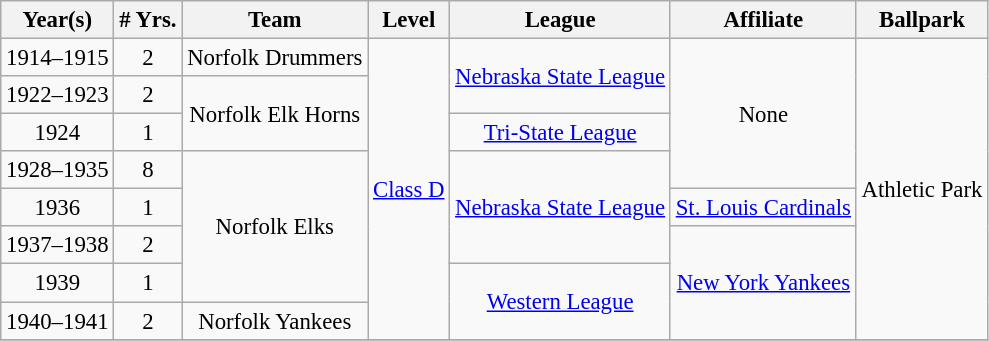<table class="wikitable" style="text-align:center; font-size: 95%;">
<tr>
<th>Year(s)</th>
<th># Yrs.</th>
<th>Team</th>
<th>Level</th>
<th>League</th>
<th>Affiliate</th>
<th>Ballpark</th>
</tr>
<tr>
<td>1914–1915</td>
<td>2</td>
<td>Norfolk Drummers</td>
<td rowspan=8><a href='#'>Class D</a></td>
<td rowspan=2><a href='#'>Nebraska State League</a></td>
<td rowspan=4>None</td>
<td rowspan=8>Athletic Park</td>
</tr>
<tr>
<td>1922–1923</td>
<td>2</td>
<td rowspan=2>Norfolk Elk Horns</td>
</tr>
<tr>
<td>1924</td>
<td>1</td>
<td><a href='#'>Tri-State League</a></td>
</tr>
<tr>
<td>1928–1935</td>
<td>8</td>
<td rowspan=4>Norfolk Elks</td>
<td rowspan=3><a href='#'>Nebraska State League</a></td>
</tr>
<tr>
<td>1936</td>
<td>1</td>
<td><a href='#'>St. Louis Cardinals</a></td>
</tr>
<tr>
<td>1937–1938</td>
<td>2</td>
<td rowspan=3><a href='#'>New York Yankees</a></td>
</tr>
<tr>
<td>1939</td>
<td>1</td>
<td rowspan=2><a href='#'>Western League</a></td>
</tr>
<tr>
<td>1940–1941</td>
<td>2</td>
<td>Norfolk Yankees</td>
</tr>
<tr>
</tr>
</table>
